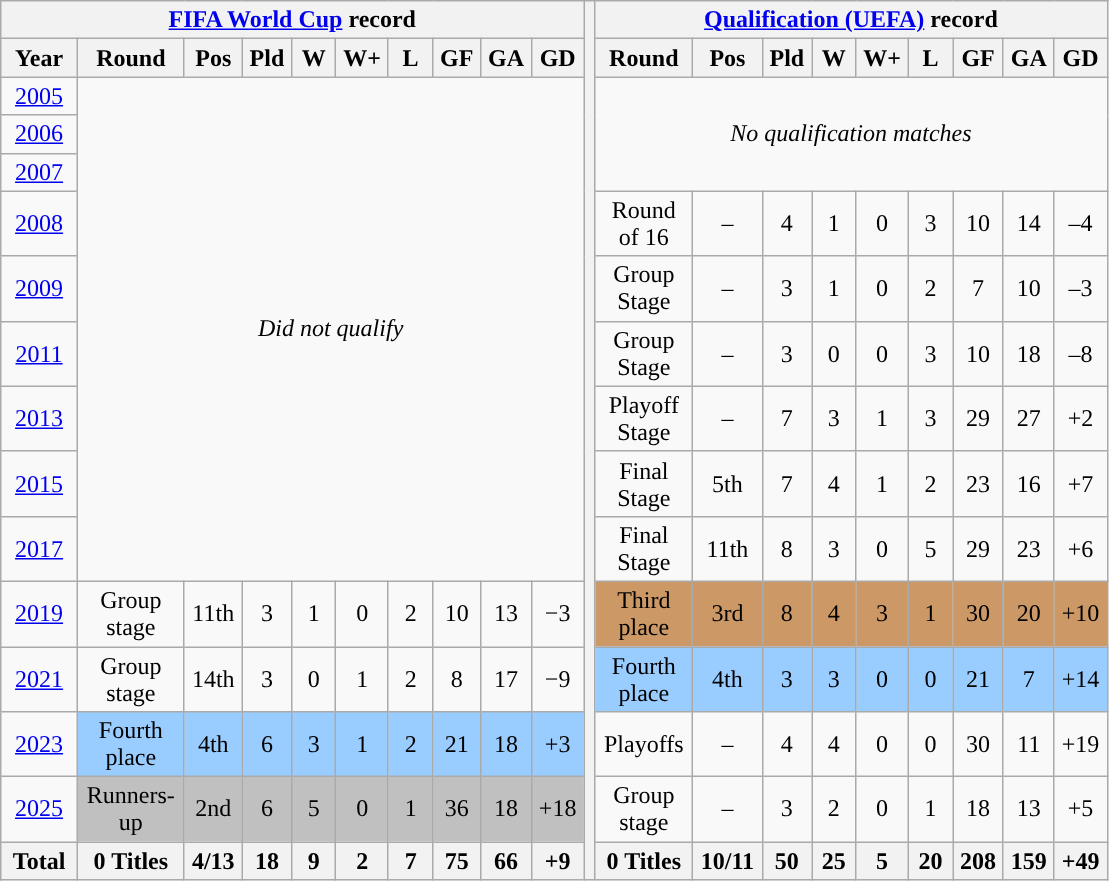<table class="wikitable" style="text-align: center;">
<tr>
<th colspan=10><a href='#'>FIFA World Cup</a> record</th>
<th width=1% rowspan="16"></th>
<th colspan=10><a href='#'>Qualification (UEFA)</a> record</th>
</tr>
<tr>
<th width=40>Year</th>
<th width=50>Round</th>
<th width=20>Pos</th>
<th width=20>Pld</th>
<th width=20>W</th>
<th width=20>W+</th>
<th width=20>L</th>
<th width=20>GF</th>
<th width=20>GA</th>
<th width=20>GD</th>
<th width=50>Round</th>
<th width=20>Pos</th>
<th width=20>Pld</th>
<th width=20>W</th>
<th width=20>W+</th>
<th width=20>L</th>
<th width=20>GF</th>
<th width=20>GA</th>
<th width=20>GD</th>
</tr>
<tr>
<td> <a href='#'>2005</a></td>
<td rowspan=9 colspan=9><em>Did not qualify</em></td>
<td rowspan=3 colspan=9><em>No qualification matches</em></td>
</tr>
<tr>
<td> <a href='#'>2006</a></td>
</tr>
<tr>
<td> <a href='#'>2007</a></td>
</tr>
<tr>
<td> <a href='#'>2008</a></td>
<td>Round of 16</td>
<td>–</td>
<td>4</td>
<td>1</td>
<td>0</td>
<td>3</td>
<td>10</td>
<td>14</td>
<td>–4</td>
</tr>
<tr>
<td> <a href='#'>2009</a></td>
<td>Group Stage</td>
<td>–</td>
<td>3</td>
<td>1</td>
<td>0</td>
<td>2</td>
<td>7</td>
<td>10</td>
<td>–3</td>
</tr>
<tr>
<td> <a href='#'>2011</a></td>
<td>Group Stage</td>
<td>–</td>
<td>3</td>
<td>0</td>
<td>0</td>
<td>3</td>
<td>10</td>
<td>18</td>
<td>–8</td>
</tr>
<tr>
<td> <a href='#'>2013</a></td>
<td>Playoff Stage</td>
<td>–</td>
<td>7</td>
<td>3</td>
<td>1</td>
<td>3</td>
<td>29</td>
<td>27</td>
<td>+2</td>
</tr>
<tr>
<td> <a href='#'>2015</a></td>
<td>Final Stage</td>
<td>5th</td>
<td>7</td>
<td>4</td>
<td>1</td>
<td>2</td>
<td>23</td>
<td>16</td>
<td>+7</td>
</tr>
<tr>
<td> <a href='#'>2017</a></td>
<td>Final Stage</td>
<td>11th</td>
<td>8</td>
<td>3</td>
<td>0</td>
<td>5</td>
<td>29</td>
<td>23</td>
<td>+6</td>
</tr>
<tr>
<td> <a href='#'>2019</a></td>
<td>Group stage</td>
<td>11th</td>
<td>3</td>
<td>1</td>
<td>0</td>
<td>2</td>
<td>10</td>
<td>13</td>
<td>−3</td>
<td style="background:#c96;">Third place</td>
<td style="background:#c96;">3rd</td>
<td style="background:#c96;">8</td>
<td style="background:#c96;">4</td>
<td style="background:#c96;">3</td>
<td style="background:#c96;">1</td>
<td style="background:#c96;">30</td>
<td style="background:#c96;">20</td>
<td style="background:#c96;">+10</td>
</tr>
<tr>
<td> <a href='#'>2021</a></td>
<td>Group stage</td>
<td>14th</td>
<td>3</td>
<td>0</td>
<td>1</td>
<td>2</td>
<td>8</td>
<td>17</td>
<td>−9</td>
<td style="background:#9acdff;">Fourth place</td>
<td style="background:#9acdff;">4th</td>
<td style="background:#9acdff;">3</td>
<td style="background:#9acdff;">3</td>
<td style="background:#9acdff;">0</td>
<td style="background:#9acdff;">0</td>
<td style="background:#9acdff;">21</td>
<td style="background:#9acdff;">7</td>
<td style="background:#9acdff;">+14</td>
</tr>
<tr>
<td> <a href='#'>2023</a></td>
<td style="background:#9acdff;">Fourth place</td>
<td style="background:#9acdff;">4th</td>
<td style="background:#9acdff;">6</td>
<td style="background:#9acdff;">3</td>
<td style="background:#9acdff;">1</td>
<td style="background:#9acdff;">2</td>
<td style="background:#9acdff;">21</td>
<td style="background:#9acdff;">18</td>
<td style="background:#9acdff;">+3</td>
<td>Playoffs</td>
<td>–</td>
<td>4</td>
<td>4</td>
<td>0</td>
<td>0</td>
<td>30</td>
<td>11</td>
<td>+19</td>
</tr>
<tr>
<td> <a href='#'>2025</a></td>
<td style="background:silver;">Runners-up</td>
<td style="background:silver;">2nd</td>
<td style="background:silver;">6</td>
<td style="background:silver;">5</td>
<td style="background:silver;">0</td>
<td style="background:silver;">1</td>
<td style="background:silver;">36</td>
<td style="background:silver;">18</td>
<td style="background:silver;">+18</td>
<td>Group stage</td>
<td>–</td>
<td>3</td>
<td>2</td>
<td>0</td>
<td>1</td>
<td>18</td>
<td>13</td>
<td>+5</td>
</tr>
<tr>
<th>Total</th>
<th>0 Titles</th>
<th>4/13</th>
<th>18</th>
<th>9</th>
<th>2</th>
<th>7</th>
<th>75</th>
<th>66</th>
<th>+9</th>
<th>0 Titles</th>
<th>10/11</th>
<th>50</th>
<th>25</th>
<th>5</th>
<th>20</th>
<th>208</th>
<th>159</th>
<th>+49</th>
</tr>
</table>
